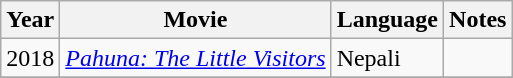<table class="wikitable">
<tr>
<th>Year</th>
<th>Movie</th>
<th>Language</th>
<th>Notes</th>
</tr>
<tr>
<td>2018</td>
<td><em><a href='#'>Pahuna: The Little Visitors</a></em></td>
<td>Nepali</td>
<td></td>
</tr>
<tr>
</tr>
</table>
